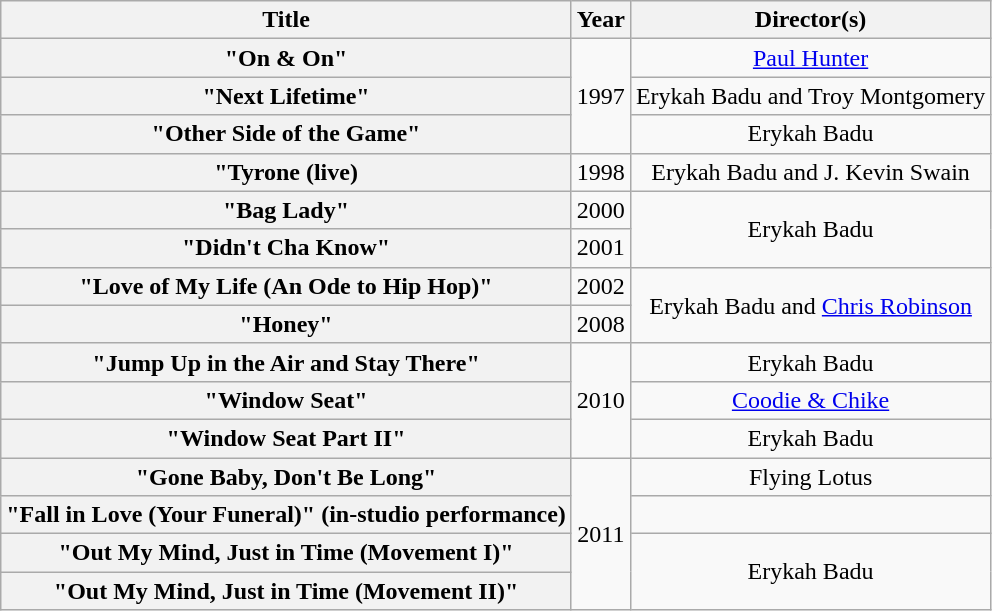<table class="wikitable plainrowheaders" style="text-align:center;">
<tr>
<th scope="col">Title</th>
<th scope="col">Year</th>
<th scope="col">Director(s)</th>
</tr>
<tr>
<th scope="row">"On & On"</th>
<td rowspan="3">1997</td>
<td><a href='#'>Paul Hunter</a></td>
</tr>
<tr>
<th scope="row">"Next Lifetime"</th>
<td>Erykah Badu and Troy Montgomery</td>
</tr>
<tr>
<th scope="row">"Other Side of the Game"</th>
<td>Erykah Badu</td>
</tr>
<tr>
<th scope="row">"Tyrone (live)</th>
<td>1998</td>
<td>Erykah Badu and J. Kevin Swain</td>
</tr>
<tr>
<th scope="row">"Bag Lady"</th>
<td>2000</td>
<td rowspan="2">Erykah Badu</td>
</tr>
<tr>
<th scope="row">"Didn't Cha Know"</th>
<td>2001</td>
</tr>
<tr>
<th scope="row">"Love of My Life (An Ode to Hip Hop)" <br> </th>
<td>2002</td>
<td rowspan="2">Erykah Badu and <a href='#'>Chris Robinson</a></td>
</tr>
<tr>
<th scope="row">"Honey"</th>
<td>2008</td>
</tr>
<tr>
<th scope="row">"Jump Up in the Air and Stay There" <br> </th>
<td rowspan="3">2010</td>
<td>Erykah Badu</td>
</tr>
<tr>
<th scope="row">"Window Seat"</th>
<td><a href='#'>Coodie & Chike</a></td>
</tr>
<tr>
<th scope="row">"Window Seat Part II" <br> </th>
<td>Erykah Badu</td>
</tr>
<tr>
<th scope="row">"Gone Baby, Don't Be Long"</th>
<td rowspan="4">2011</td>
<td>Flying Lotus</td>
</tr>
<tr>
<th scope="row">"Fall in Love (Your Funeral)" (in-studio performance)</th>
<td></td>
</tr>
<tr>
<th scope="row">"Out My Mind, Just in Time (Movement I)"</th>
<td rowspan="2">Erykah Badu</td>
</tr>
<tr>
<th scope="row">"Out My Mind, Just in Time (Movement II)"</th>
</tr>
</table>
